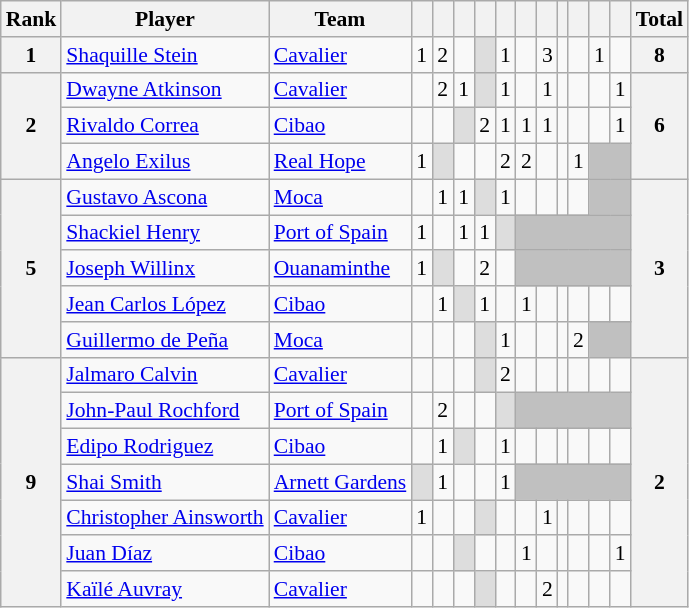<table class="wikitable" style="text-align:center; font-size:90%">
<tr>
<th>Rank</th>
<th>Player</th>
<th>Team</th>
<th></th>
<th></th>
<th></th>
<th></th>
<th></th>
<th></th>
<th></th>
<th></th>
<th></th>
<th></th>
<th></th>
<th>Total</th>
</tr>
<tr>
<th rowspan=1>1</th>
<td align=left> <a href='#'>Shaquille Stein</a></td>
<td align=left> <a href='#'>Cavalier</a></td>
<td>1</td>
<td>2</td>
<td></td>
<td bgcolor="DDDDDD"></td>
<td>1</td>
<td></td>
<td>3</td>
<td></td>
<td></td>
<td>1</td>
<td></td>
<th rowspan=1>8</th>
</tr>
<tr>
<th rowspan=3>2</th>
<td align=left> <a href='#'>Dwayne Atkinson</a></td>
<td align=left> <a href='#'>Cavalier</a></td>
<td></td>
<td>2</td>
<td>1</td>
<td bgcolor="DDDDDD"></td>
<td>1</td>
<td></td>
<td>1</td>
<td></td>
<td></td>
<td></td>
<td>1</td>
<th rowspan=3>6</th>
</tr>
<tr>
<td align=left> <a href='#'>Rivaldo Correa</a></td>
<td align=left> <a href='#'>Cibao</a></td>
<td></td>
<td></td>
<td bgcolor="DDDDDD"></td>
<td>2</td>
<td>1</td>
<td>1</td>
<td>1</td>
<td></td>
<td></td>
<td></td>
<td>1</td>
</tr>
<tr>
<td align=left> <a href='#'>Angelo Exilus</a></td>
<td align=left> <a href='#'>Real Hope</a></td>
<td>1</td>
<td bgcolor="DDDDDD"></td>
<td></td>
<td></td>
<td>2</td>
<td>2</td>
<td></td>
<td></td>
<td>1</td>
<td colspan="2" bgcolor="silver"></td>
</tr>
<tr>
<th rowspan=5>5</th>
<td align=left> <a href='#'>Gustavo Ascona</a></td>
<td align=left> <a href='#'>Moca</a></td>
<td></td>
<td>1</td>
<td>1</td>
<td bgcolor="DDDDDD"></td>
<td>1</td>
<td></td>
<td></td>
<td></td>
<td></td>
<td colspan="2" bgcolor="silver"></td>
<th rowspan=5>3</th>
</tr>
<tr>
<td align=left> <a href='#'>Shackiel Henry</a></td>
<td align=left> <a href='#'>Port of Spain</a></td>
<td>1</td>
<td></td>
<td>1</td>
<td>1</td>
<td bgcolor="DDDDDD"></td>
<td colspan="6" bgcolor="silver"></td>
</tr>
<tr>
<td align=left> <a href='#'>Joseph Willinx</a></td>
<td align=left> <a href='#'>Ouanaminthe</a></td>
<td>1</td>
<td bgcolor="DDDDDD"></td>
<td></td>
<td>2</td>
<td></td>
<td colspan="6" bgcolor="silver"></td>
</tr>
<tr>
<td align=left> <a href='#'>Jean Carlos López</a></td>
<td align=left> <a href='#'>Cibao</a></td>
<td></td>
<td>1</td>
<td bgcolor="DDDDDD"></td>
<td>1</td>
<td></td>
<td>1</td>
<td></td>
<td></td>
<td></td>
<td></td>
<td></td>
</tr>
<tr>
<td align=left> <a href='#'>Guillermo de Peña</a></td>
<td align=left> <a href='#'>Moca</a></td>
<td></td>
<td></td>
<td></td>
<td bgcolor="DDDDDD"></td>
<td>1</td>
<td></td>
<td></td>
<td></td>
<td>2</td>
<td colspan="2" bgcolor="silver"></td>
</tr>
<tr>
<th rowspan=7>9</th>
<td align=left> <a href='#'>Jalmaro Calvin</a></td>
<td align=left> <a href='#'>Cavalier</a></td>
<td></td>
<td></td>
<td></td>
<td bgcolor="DDDDDD"></td>
<td>2</td>
<td></td>
<td></td>
<td></td>
<td></td>
<td></td>
<td></td>
<th rowspan=7>2</th>
</tr>
<tr>
<td align=left> <a href='#'>John-Paul Rochford</a></td>
<td align=left> <a href='#'>Port of Spain</a></td>
<td></td>
<td>2</td>
<td></td>
<td></td>
<td bgcolor="DDDDDD"></td>
<td colspan="6" bgcolor="silver"></td>
</tr>
<tr>
<td align=left> <a href='#'>Edipo Rodriguez</a></td>
<td align=left> <a href='#'>Cibao</a></td>
<td></td>
<td>1</td>
<td bgcolor="DDDDDD"></td>
<td></td>
<td>1</td>
<td></td>
<td></td>
<td></td>
<td></td>
<td></td>
<td></td>
</tr>
<tr>
<td align=left> <a href='#'>Shai Smith</a></td>
<td align=left> <a href='#'>Arnett Gardens</a></td>
<td bgcolor="DDDDDD"></td>
<td>1</td>
<td></td>
<td></td>
<td>1</td>
<td colspan="6" bgcolor="silver"></td>
</tr>
<tr>
<td align=left> <a href='#'>Christopher Ainsworth</a></td>
<td align=left> <a href='#'>Cavalier</a></td>
<td>1</td>
<td></td>
<td></td>
<td bgcolor="DDDDDD"></td>
<td></td>
<td></td>
<td>1</td>
<td></td>
<td></td>
<td></td>
<td></td>
</tr>
<tr>
<td align=left> <a href='#'>Juan Díaz</a></td>
<td align=left> <a href='#'>Cibao</a></td>
<td></td>
<td></td>
<td bgcolor="DDDDDD"></td>
<td></td>
<td></td>
<td>1</td>
<td></td>
<td></td>
<td></td>
<td></td>
<td>1</td>
</tr>
<tr>
<td align=left> <a href='#'>Kaïlé Auvray</a></td>
<td align=left> <a href='#'>Cavalier</a></td>
<td></td>
<td></td>
<td></td>
<td bgcolor="DDDDDD"></td>
<td></td>
<td></td>
<td>2</td>
<td></td>
<td></td>
<td></td>
<td><br></td>
</tr>
</table>
